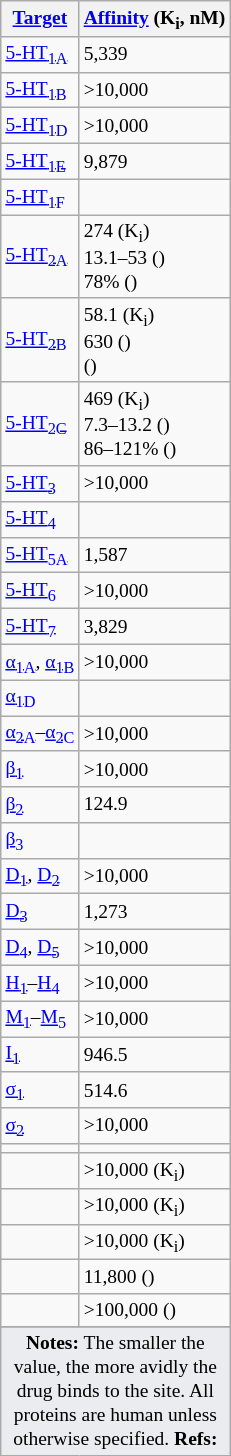<table class="wikitable floatleft" style="font-size:small;">
<tr>
<th><a href='#'>Target</a></th>
<th><a href='#'>Affinity</a> (K<sub>i</sub>, nM)</th>
</tr>
<tr>
<td><a href='#'>5-HT<sub>1A</sub></a></td>
<td>5,339</td>
</tr>
<tr>
<td><a href='#'>5-HT<sub>1B</sub></a></td>
<td>>10,000</td>
</tr>
<tr>
<td><a href='#'>5-HT<sub>1D</sub></a></td>
<td>>10,000</td>
</tr>
<tr>
<td><a href='#'>5-HT<sub>1E</sub></a></td>
<td>9,879</td>
</tr>
<tr>
<td><a href='#'>5-HT<sub>1F</sub></a></td>
<td></td>
</tr>
<tr>
<td><a href='#'>5-HT<sub>2A</sub></a></td>
<td>274 (K<sub>i</sub>)<br>13.1–53 ()<br>78% ()</td>
</tr>
<tr>
<td><a href='#'>5-HT<sub>2B</sub></a></td>
<td>58.1 (K<sub>i</sub>)<br>630 ()<br> ()</td>
</tr>
<tr>
<td><a href='#'>5-HT<sub>2C</sub></a></td>
<td>469 (K<sub>i</sub>)<br>7.3–13.2 ()<br>86–121% ()</td>
</tr>
<tr>
<td><a href='#'>5-HT<sub>3</sub></a></td>
<td>>10,000</td>
</tr>
<tr>
<td><a href='#'>5-HT<sub>4</sub></a></td>
<td></td>
</tr>
<tr>
<td><a href='#'>5-HT<sub>5A</sub></a></td>
<td>1,587</td>
</tr>
<tr>
<td><a href='#'>5-HT<sub>6</sub></a></td>
<td>>10,000</td>
</tr>
<tr>
<td><a href='#'>5-HT<sub>7</sub></a></td>
<td>3,829</td>
</tr>
<tr>
<td><a href='#'>α<sub>1A</sub></a>, <a href='#'>α<sub>1B</sub></a></td>
<td>>10,000</td>
</tr>
<tr>
<td><a href='#'>α<sub>1D</sub></a></td>
<td></td>
</tr>
<tr>
<td><a href='#'>α<sub>2A</sub></a>–<a href='#'>α<sub>2C</sub></a></td>
<td>>10,000</td>
</tr>
<tr>
<td><a href='#'>β<sub>1</sub></a></td>
<td>>10,000</td>
</tr>
<tr>
<td><a href='#'>β<sub>2</sub></a></td>
<td>124.9</td>
</tr>
<tr>
<td><a href='#'>β<sub>3</sub></a></td>
<td></td>
</tr>
<tr>
<td><a href='#'>D<sub>1</sub></a>, <a href='#'>D<sub>2</sub></a></td>
<td>>10,000</td>
</tr>
<tr>
<td><a href='#'>D<sub>3</sub></a></td>
<td>1,273</td>
</tr>
<tr>
<td><a href='#'>D<sub>4</sub></a>, <a href='#'>D<sub>5</sub></a></td>
<td>>10,000</td>
</tr>
<tr>
<td><a href='#'>H<sub>1</sub></a>–<a href='#'>H<sub>4</sub></a></td>
<td>>10,000</td>
</tr>
<tr>
<td><a href='#'>M<sub>1</sub></a>–<a href='#'>M<sub>5</sub></a></td>
<td>>10,000</td>
</tr>
<tr>
<td><a href='#'>I<sub>1</sub></a></td>
<td>946.5</td>
</tr>
<tr>
<td><a href='#'>σ<sub>1</sub></a></td>
<td>514.6</td>
</tr>
<tr>
<td><a href='#'>σ<sub>2</sub></a></td>
<td>>10,000</td>
</tr>
<tr>
<td></td>
<td></td>
</tr>
<tr>
<td></td>
<td>>10,000 (K<sub>i</sub>)</td>
</tr>
<tr>
<td></td>
<td>>10,000 (K<sub>i</sub>)</td>
</tr>
<tr>
<td></td>
<td>>10,000 (K<sub>i</sub>)</td>
</tr>
<tr>
<td></td>
<td>11,800 ()</td>
</tr>
<tr>
<td></td>
<td>>100,000 ()</td>
</tr>
<tr>
</tr>
<tr class="sortbottom">
<td colspan="2" style="width: 1px; background-color:#eaecf0; text-align: center;"><strong>Notes:</strong> The smaller the value, the more avidly the drug binds to the site. All proteins are human unless otherwise specified. <strong>Refs:</strong> </td>
</tr>
</table>
